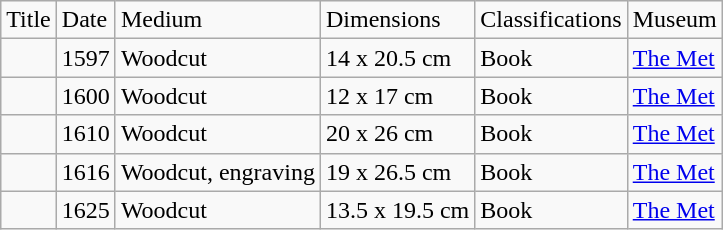<table class="wikitable">
<tr>
<td>Title</td>
<td>Date</td>
<td>Medium</td>
<td>Dimensions</td>
<td>Classifications</td>
<td>Museum</td>
</tr>
<tr>
<td></td>
<td>1597</td>
<td>Woodcut</td>
<td>14 x 20.5 cm</td>
<td>Book</td>
<td><a href='#'>The Met</a></td>
</tr>
<tr>
<td></td>
<td>1600</td>
<td>Woodcut</td>
<td>12 x 17 cm</td>
<td>Book</td>
<td><a href='#'>The Met</a></td>
</tr>
<tr>
<td></td>
<td>1610</td>
<td>Woodcut</td>
<td>20 x 26 cm</td>
<td>Book</td>
<td><a href='#'>The Met</a></td>
</tr>
<tr>
<td></td>
<td>1616</td>
<td>Woodcut, engraving</td>
<td>19 x 26.5 cm</td>
<td>Book</td>
<td><a href='#'>The Met</a></td>
</tr>
<tr>
<td></td>
<td>1625</td>
<td>Woodcut</td>
<td>13.5 x 19.5 cm</td>
<td>Book</td>
<td><a href='#'>The Met</a></td>
</tr>
</table>
